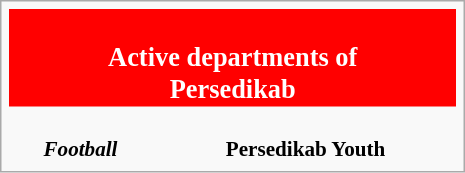<table class="infobox" style="font-size: 88%; width: 22em; text-align: center">
<tr>
<th colspan=2 style="font-size: 125%; background-color:#FF0000; color:white; text-align:center;"><br>Active departments of<br>Persedikab</th>
</tr>
<tr style="text-align: center">
<td><br><strong><em>Football</em></strong></td>
<td><br><strong>Persedikab Youth</strong></td>
</tr>
</table>
